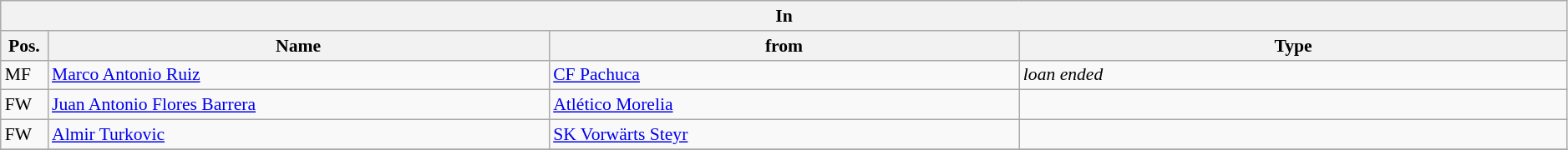<table class="wikitable" style="font-size:90%;width:99%;">
<tr>
<th colspan="4">In</th>
</tr>
<tr>
<th width=3%>Pos.</th>
<th width=32%>Name</th>
<th width=30%>from</th>
<th width=35%>Type</th>
</tr>
<tr>
<td>MF</td>
<td><a href='#'>Marco Antonio Ruiz</a></td>
<td><a href='#'>CF Pachuca</a></td>
<td><em>loan ended</em></td>
</tr>
<tr>
<td>FW</td>
<td><a href='#'>Juan Antonio Flores Barrera</a></td>
<td><a href='#'>Atlético Morelia</a></td>
<td></td>
</tr>
<tr>
<td>FW</td>
<td><a href='#'>Almir Turkovic</a></td>
<td><a href='#'>SK Vorwärts Steyr</a></td>
<td></td>
</tr>
<tr>
</tr>
</table>
